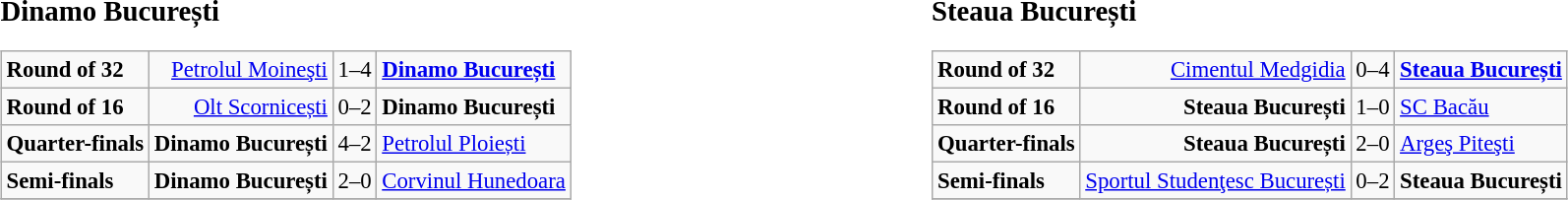<table width=100%>
<tr>
<td width=50% valign=top><br><big><strong>Dinamo București</strong></big><table class="wikitable" style="font-size: 95%;">
<tr>
<td><strong>Round of 32</strong></td>
<td align=right><a href='#'>Petrolul Moineşti</a></td>
<td align="center">1–4</td>
<td><strong><a href='#'>Dinamo București</a></strong></td>
</tr>
<tr>
<td><strong>Round of 16</strong></td>
<td align=right><a href='#'>Olt Scornicești</a></td>
<td align="center">0–2</td>
<td><strong>Dinamo București</strong></td>
</tr>
<tr>
<td><strong>Quarter-finals</strong></td>
<td align=right><strong>Dinamo București</strong></td>
<td align="center">4–2</td>
<td><a href='#'>Petrolul Ploiești</a></td>
</tr>
<tr>
<td><strong>Semi-finals</strong></td>
<td align=right><strong>Dinamo București</strong></td>
<td align="center">2–0</td>
<td><a href='#'>Corvinul Hunedoara</a></td>
</tr>
<tr>
</tr>
</table>
</td>
<td width=50% valign=top><br><big><strong>Steaua București</strong></big><table class="wikitable" style="font-size: 95%;">
<tr>
<td><strong>Round of 32</strong></td>
<td align=right><a href='#'>Cimentul Medgidia</a></td>
<td align="center">0–4</td>
<td><strong><a href='#'>Steaua București</a></strong></td>
</tr>
<tr>
<td><strong>Round of 16</strong></td>
<td align=right><strong>Steaua București</strong></td>
<td align="center">1–0 </td>
<td><a href='#'>SC Bacău</a></td>
</tr>
<tr>
<td><strong>Quarter-finals</strong></td>
<td align=right><strong>Steaua București</strong></td>
<td align="center">2–0</td>
<td><a href='#'>Argeş Piteşti</a></td>
</tr>
<tr>
<td><strong>Semi-finals</strong></td>
<td align=right><a href='#'>Sportul Studenţesc București</a></td>
<td align="center">0–2</td>
<td><strong>Steaua București</strong></td>
</tr>
<tr valign=top>
</tr>
</table>
</td>
</tr>
</table>
